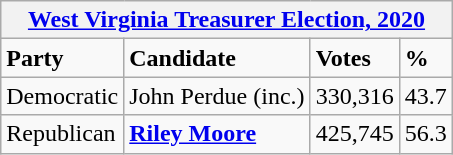<table class="wikitable">
<tr>
<th colspan="4"><a href='#'>West Virginia Treasurer Election, 2020</a></th>
</tr>
<tr>
<td><strong>Party</strong></td>
<td><strong>Candidate</strong></td>
<td><strong>Votes</strong></td>
<td><strong>%</strong></td>
</tr>
<tr>
<td>Democratic</td>
<td>John Perdue (inc.)</td>
<td>330,316</td>
<td>43.7</td>
</tr>
<tr>
<td>Republican</td>
<td><strong><a href='#'>Riley Moore</a></strong></td>
<td>425,745</td>
<td>56.3</td>
</tr>
</table>
